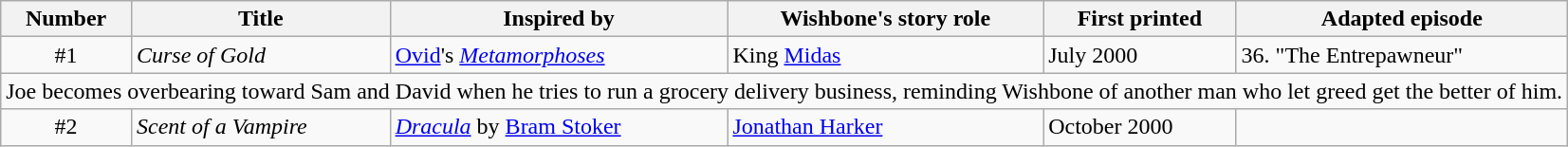<table class="wikitable"  border="1">
<tr>
<th>Number</th>
<th>Title</th>
<th>Inspired by</th>
<th>Wishbone's story role</th>
<th>First printed</th>
<th>Adapted episode</th>
</tr>
<tr>
<td align="center">#1</td>
<td><em>Curse of Gold</em></td>
<td><a href='#'>Ovid</a>'s <em><a href='#'>Metamorphoses</a></em></td>
<td>King <a href='#'>Midas</a></td>
<td>July 2000</td>
<td>36. "The Entrepawneur"</td>
</tr>
<tr>
<td colspan="6">Joe becomes overbearing toward Sam and David when he tries to run a grocery delivery business, reminding Wishbone of another man who let greed get the better of him.</td>
</tr>
<tr>
<td align="center">#2</td>
<td><em>Scent of a Vampire</em></td>
<td><em><a href='#'>Dracula</a></em> by <a href='#'>Bram Stoker</a></td>
<td><a href='#'>Jonathan Harker</a></td>
<td>October 2000</td>
<td></td>
</tr>
</table>
